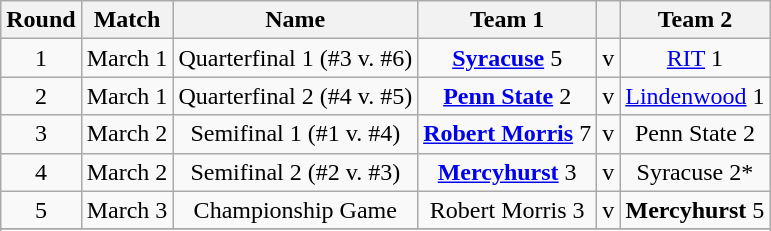<table class=wikitable style="text-align:center">
<tr>
<th>Round</th>
<th>Match</th>
<th>Name</th>
<th>Team 1</th>
<th></th>
<th>Team 2</th>
</tr>
<tr>
<td>1</td>
<td>March 1</td>
<td>Quarterfinal 1 (#3 v. #6)</td>
<td><strong><a href='#'>Syracuse</a></strong> 5</td>
<td>v</td>
<td><a href='#'>RIT</a> 1</td>
</tr>
<tr>
<td>2</td>
<td>March 1</td>
<td>Quarterfinal 2 (#4 v. #5)</td>
<td><strong><a href='#'>Penn State</a></strong> 2</td>
<td>v</td>
<td><a href='#'>Lindenwood</a> 1</td>
</tr>
<tr>
<td>3</td>
<td>March 2</td>
<td>Semifinal 1 (#1 v. #4)</td>
<td><strong><a href='#'>Robert Morris</a></strong> 7</td>
<td>v</td>
<td>Penn State 2</td>
</tr>
<tr>
<td>4</td>
<td>March 2</td>
<td>Semifinal 2 (#2 v. #3)</td>
<td><strong><a href='#'>Mercyhurst</a></strong> 3</td>
<td>v</td>
<td>Syracuse 2*</td>
</tr>
<tr>
<td>5</td>
<td>March 3</td>
<td>Championship Game</td>
<td>Robert Morris 3</td>
<td>v</td>
<td><strong>Mercyhurst</strong> 5</td>
</tr>
<tr>
</tr>
<tr>
</tr>
</table>
